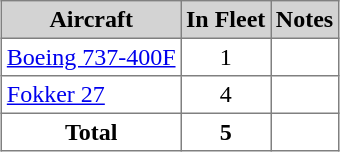<table class="toccolours" border="1" cellpadding="3" style="margin:1em auto; border-collapse:collapse;">
<tr>
<th style="background-color:lightgrey;">Aircraft</th>
<th style="background-color:lightgrey;">In Fleet</th>
<th style="background-color:lightgrey;">Notes</th>
</tr>
<tr>
<td><a href='#'>Boeing 737-400F</a></td>
<td align="center">1</td>
<td></td>
</tr>
<tr>
<td><a href='#'>Fokker 27</a></td>
<td align="center">4</td>
<td></td>
</tr>
<tr>
<th>Total</th>
<th>5</th>
<th></th>
</tr>
</table>
